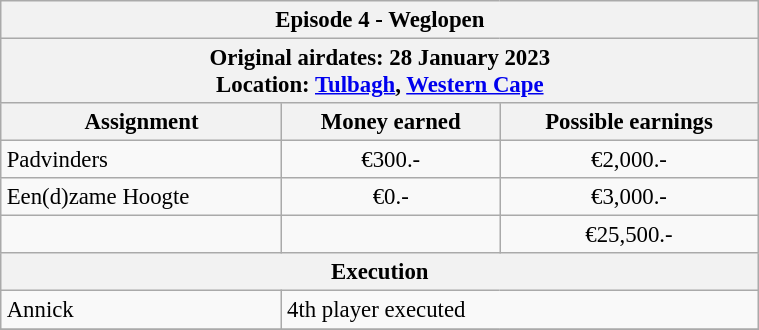<table class="wikitable" style="font-size: 95%; margin: 10px" align="right" width="40%">
<tr>
<th colspan=3>Episode 4 - Weglopen</th>
</tr>
<tr>
<th colspan=3>Original airdates: 28 January 2023<br>Location: <a href='#'>Tulbagh</a>, <a href='#'>Western Cape</a></th>
</tr>
<tr>
<th>Assignment</th>
<th>Money earned</th>
<th>Possible earnings</th>
</tr>
<tr>
<td>Padvinders</td>
<td align="center">€300.-</td>
<td align="center">€2,000.-</td>
</tr>
<tr>
<td>Een(d)zame Hoogte</td>
<td align="center">€0.-</td>
<td align="center">€3,000.-</td>
</tr>
<tr>
<td><strong></strong></td>
<td align="center"><strong></strong></td>
<td align="center">€25,500.-</td>
</tr>
<tr>
<th colspan=3>Execution</th>
</tr>
<tr>
<td>Annick</td>
<td colspan=2>4th player executed</td>
</tr>
<tr>
</tr>
</table>
